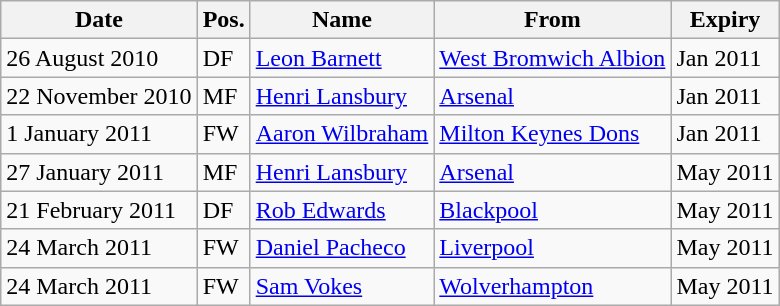<table class="wikitable">
<tr>
<th>Date</th>
<th>Pos.</th>
<th>Name</th>
<th>From</th>
<th>Expiry</th>
</tr>
<tr>
<td>26 August 2010</td>
<td>DF</td>
<td><a href='#'>Leon Barnett</a></td>
<td><a href='#'>West Bromwich Albion</a></td>
<td>Jan 2011</td>
</tr>
<tr>
<td>22 November 2010</td>
<td>MF</td>
<td><a href='#'>Henri Lansbury</a></td>
<td><a href='#'>Arsenal</a></td>
<td>Jan 2011</td>
</tr>
<tr>
<td>1 January 2011</td>
<td>FW</td>
<td><a href='#'>Aaron Wilbraham</a></td>
<td><a href='#'>Milton Keynes Dons</a></td>
<td>Jan 2011</td>
</tr>
<tr>
<td>27 January 2011</td>
<td>MF</td>
<td><a href='#'>Henri Lansbury</a></td>
<td><a href='#'>Arsenal</a></td>
<td>May 2011</td>
</tr>
<tr>
<td>21 February 2011</td>
<td>DF</td>
<td><a href='#'>Rob Edwards</a></td>
<td><a href='#'>Blackpool</a></td>
<td>May 2011</td>
</tr>
<tr>
<td>24 March 2011</td>
<td>FW</td>
<td><a href='#'>Daniel Pacheco</a></td>
<td><a href='#'>Liverpool</a></td>
<td>May 2011</td>
</tr>
<tr>
<td>24 March 2011</td>
<td>FW</td>
<td><a href='#'>Sam Vokes</a></td>
<td><a href='#'>Wolverhampton</a></td>
<td>May 2011</td>
</tr>
</table>
